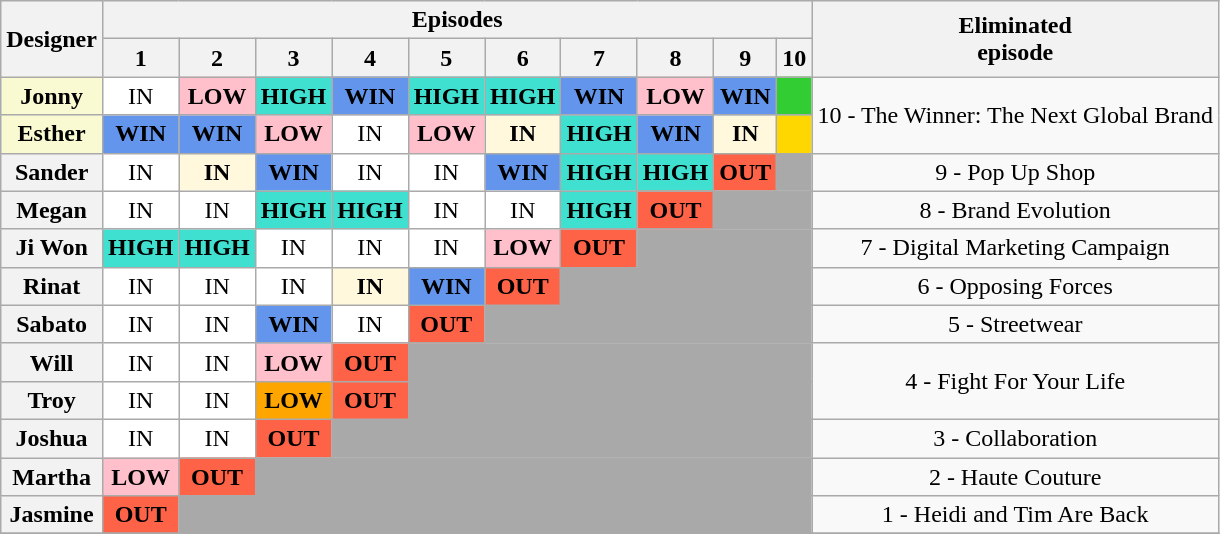<table class="wikitable" style="text-align:center">
<tr>
<th rowspan="2">Designer</th>
<th colspan="10">Episodes</th>
<th rowspan="2">Eliminated<br> episode</th>
</tr>
<tr>
<th>1</th>
<th>2</th>
<th>3</th>
<th>4</th>
<th>5</th>
<th>6</th>
<th>7</th>
<th>8</th>
<th>9</th>
<th>10</th>
</tr>
<tr>
<th style="background:#FAFAD2;">Jonny</th>
<td style="background:white;">IN</td>
<td style="background:pink;"><strong>LOW</strong></td>
<td style="background:turquoise;"><strong>HIGH</strong></td>
<td style="background:cornflowerblue;"><strong>WIN</strong></td>
<td style="background:turquoise;"><strong>HIGH</strong></td>
<td style="background:turquoise;"><strong>HIGH</strong></td>
<td style="background:cornflowerblue;"><strong>WIN</strong></td>
<td style="background:pink;"><strong>LOW</strong></td>
<td style="background:cornflowerblue;"><strong>WIN</strong></td>
<td style="background:limegreen;"></td>
<td rowspan="2">10 - The Winner: The Next Global Brand</td>
</tr>
<tr>
<th style="background:#FAFAD2;">Esther</th>
<td style="background:cornflowerblue;"><strong>WIN</strong></td>
<td style="background:cornflowerblue;"><strong>WIN</strong></td>
<td style="background:pink;"><strong>LOW</strong></td>
<td style="background:white;">IN</td>
<td style="background:pink;"><strong>LOW</strong></td>
<td style="background:cornsilk;"><strong> IN </strong></td>
<td style="background:turquoise;"><strong>HIGH</strong></td>
<td style="background:cornflowerblue;"><strong>WIN</strong></td>
<td style="background:cornsilk;"><strong> IN </strong></td>
<td style="background:gold;"></td>
</tr>
<tr>
<th>Sander</th>
<td style="background:white;">IN</td>
<td style="background:cornsilk;"><strong> IN </strong></td>
<td style="background:cornflowerblue;"><strong>WIN</strong></td>
<td style="background:white;">IN</td>
<td style="background:white;">IN</td>
<td style="background:cornflowerblue;"><strong>WIN</strong></td>
<td style="background:turquoise;"><strong>HIGH</strong></td>
<td style="background:turquoise;"><strong>HIGH</strong></td>
<td style="background:tomato;"><strong>OUT</strong></td>
<td style="background:darkgrey;" colspan="1"></td>
<td>9 - Pop Up Shop</td>
</tr>
<tr>
<th>Megan</th>
<td style="background:white;">IN</td>
<td style="background:white;">IN</td>
<td style="background:turquoise;"><strong>HIGH</strong></td>
<td style="background:turquoise;"><strong>HIGH</strong></td>
<td style="background:white;">IN</td>
<td style="background:white;">IN</td>
<td style="background:turquoise;"><strong>HIGH</strong></td>
<td style="background:tomato;"><strong>OUT</strong></td>
<td style="background:darkgrey;" colspan="2"></td>
<td>8 - Brand Evolution</td>
</tr>
<tr>
<th>Ji Won</th>
<td style="background:turquoise;"><strong>HIGH</strong></td>
<td style="background:turquoise;"><strong>HIGH</strong></td>
<td style="background:white;">IN</td>
<td style="background:white;">IN</td>
<td style="background:white;">IN</td>
<td style="background:pink;"><strong>LOW</strong></td>
<td style="background:tomato;"><strong>OUT</strong></td>
<td style="background:darkgrey;" colspan="3"></td>
<td>7 - Digital Marketing Campaign</td>
</tr>
<tr>
<th>Rinat</th>
<td style="background:white;">IN</td>
<td style="background:white;">IN</td>
<td style="background:white;">IN</td>
<td style="background:cornsilk;"><strong> IN </strong></td>
<td style="background:cornflowerblue;"><strong>WIN</strong></td>
<td style="background:tomato;"><strong>OUT</strong></td>
<td style="background:darkgrey;" colspan="4"></td>
<td>6 - Opposing Forces</td>
</tr>
<tr>
<th>Sabato</th>
<td style="background:white;">IN</td>
<td style="background:white;">IN</td>
<td style="background:cornflowerblue;"><strong>WIN</strong></td>
<td style="background:white;">IN</td>
<td style="background:tomato;"><strong>OUT</strong></td>
<td style="background:darkgrey;" colspan="5"></td>
<td>5 - Streetwear</td>
</tr>
<tr>
<th>Will</th>
<td style="background:white;">IN</td>
<td style="background:white;">IN</td>
<td style="background:pink;"><strong>LOW</strong></td>
<td style="background:tomato;"><strong>OUT</strong></td>
<td style="background:darkgrey;" colspan="6"></td>
<td rowspan="2">4 - Fight For Your Life</td>
</tr>
<tr>
<th>Troy</th>
<td style="background:white;">IN</td>
<td style="background:white;">IN</td>
<td style="background:orange;"><strong>LOW</strong></td>
<td style="background:tomato;"><strong>OUT</strong></td>
<td style="background:darkgrey;" colspan="6"></td>
</tr>
<tr>
<th>Joshua</th>
<td style="background:white;">IN</td>
<td style="background:white;">IN</td>
<td style="background:tomato;"><strong>OUT</strong></td>
<td style="background:darkgrey;" colspan="7"></td>
<td>3 - Collaboration</td>
</tr>
<tr>
<th>Martha</th>
<td style="background:pink;"><strong>LOW</strong></td>
<td style="background:tomato;"><strong>OUT</strong></td>
<td style="background:darkgrey;" colspan="8"></td>
<td>2 - Haute Couture</td>
</tr>
<tr>
<th>Jasmine</th>
<td style="background:tomato;"><strong>OUT</strong></td>
<td style="background:darkgrey;" colspan="9"></td>
<td>1 - Heidi and Tim Are Back</td>
</tr>
<tr>
</tr>
</table>
